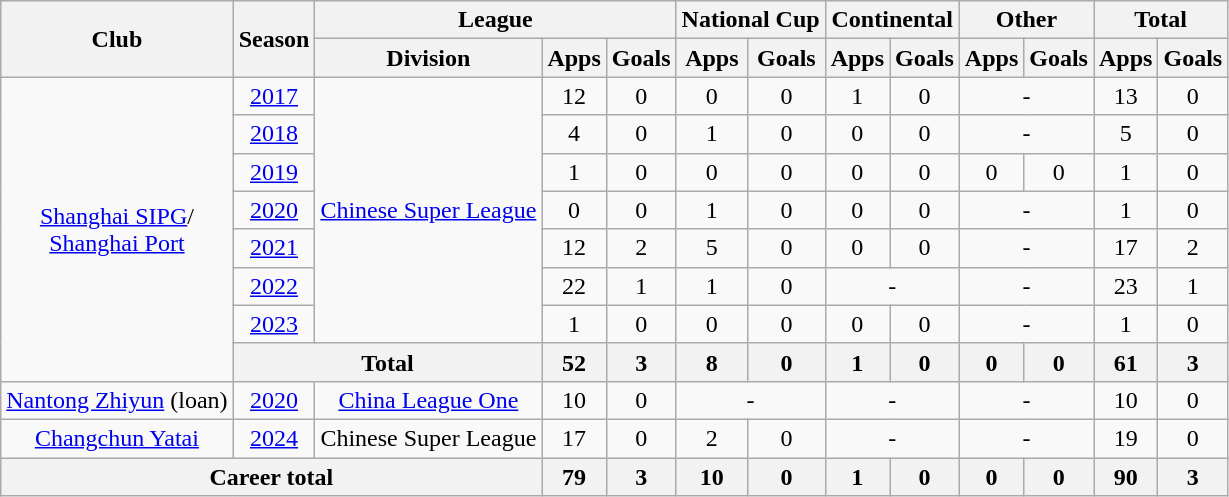<table class="wikitable" style="text-align: center">
<tr>
<th rowspan="2">Club</th>
<th rowspan="2">Season</th>
<th colspan="3">League</th>
<th colspan="2">National Cup</th>
<th colspan="2">Continental</th>
<th colspan="2">Other</th>
<th colspan="2">Total</th>
</tr>
<tr>
<th>Division</th>
<th>Apps</th>
<th>Goals</th>
<th>Apps</th>
<th>Goals</th>
<th>Apps</th>
<th>Goals</th>
<th>Apps</th>
<th>Goals</th>
<th>Apps</th>
<th>Goals</th>
</tr>
<tr>
<td rowspan=8><a href='#'>Shanghai SIPG</a>/<br><a href='#'>Shanghai Port</a></td>
<td><a href='#'>2017</a></td>
<td rowspan=7><a href='#'>Chinese Super League</a></td>
<td>12</td>
<td>0</td>
<td>0</td>
<td>0</td>
<td>1</td>
<td>0</td>
<td colspan="2">-</td>
<td>13</td>
<td>0</td>
</tr>
<tr>
<td><a href='#'>2018</a></td>
<td>4</td>
<td>0</td>
<td>1</td>
<td>0</td>
<td>0</td>
<td>0</td>
<td colspan="2">-</td>
<td>5</td>
<td>0</td>
</tr>
<tr>
<td><a href='#'>2019</a></td>
<td>1</td>
<td>0</td>
<td>0</td>
<td>0</td>
<td>0</td>
<td>0</td>
<td>0</td>
<td>0</td>
<td>1</td>
<td>0</td>
</tr>
<tr>
<td><a href='#'>2020</a></td>
<td>0</td>
<td>0</td>
<td>1</td>
<td>0</td>
<td>0</td>
<td>0</td>
<td colspan="2">-</td>
<td>1</td>
<td>0</td>
</tr>
<tr>
<td><a href='#'>2021</a></td>
<td>12</td>
<td>2</td>
<td>5</td>
<td>0</td>
<td>0</td>
<td>0</td>
<td colspan="2">-</td>
<td>17</td>
<td>2</td>
</tr>
<tr>
<td><a href='#'>2022</a></td>
<td>22</td>
<td>1</td>
<td>1</td>
<td>0</td>
<td colspan="2">-</td>
<td colspan="2">-</td>
<td>23</td>
<td>1</td>
</tr>
<tr>
<td><a href='#'>2023</a></td>
<td>1</td>
<td>0</td>
<td>0</td>
<td>0</td>
<td>0</td>
<td>0</td>
<td colspan="2">-</td>
<td>1</td>
<td>0</td>
</tr>
<tr>
<th colspan=2>Total</th>
<th>52</th>
<th>3</th>
<th>8</th>
<th>0</th>
<th>1</th>
<th>0</th>
<th>0</th>
<th>0</th>
<th>61</th>
<th>3</th>
</tr>
<tr>
<td><a href='#'>Nantong Zhiyun</a> (loan)</td>
<td><a href='#'>2020</a></td>
<td><a href='#'>China League One</a></td>
<td>10</td>
<td>0</td>
<td colspan="2">-</td>
<td colspan="2">-</td>
<td colspan="2">-</td>
<td>10</td>
<td>0</td>
</tr>
<tr>
<td><a href='#'>Changchun Yatai</a></td>
<td><a href='#'>2024</a></td>
<td>Chinese Super League</td>
<td>17</td>
<td>0</td>
<td>2</td>
<td>0</td>
<td colspan="2">-</td>
<td colspan="2">-</td>
<td>19</td>
<td>0</td>
</tr>
<tr>
<th colspan=3>Career total</th>
<th>79</th>
<th>3</th>
<th>10</th>
<th>0</th>
<th>1</th>
<th>0</th>
<th>0</th>
<th>0</th>
<th>90</th>
<th>3</th>
</tr>
</table>
